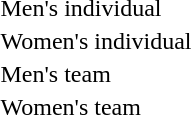<table>
<tr>
<td>Men's individual</td>
<td></td>
<td></td>
<td></td>
</tr>
<tr>
<td>Women's individual</td>
<td></td>
<td></td>
<td></td>
</tr>
<tr>
<td>Men's team</td>
<td></td>
<td></td>
<td></td>
</tr>
<tr>
<td>Women's team</td>
<td></td>
<td></td>
<td></td>
</tr>
</table>
